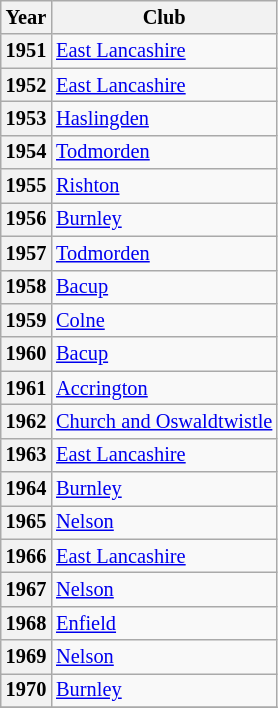<table class="wikitable" style="font-size:85%">
<tr>
<th>Year</th>
<th>Club</th>
</tr>
<tr>
<th scope="row">1951</th>
<td><a href='#'>East Lancashire</a></td>
</tr>
<tr>
<th scope="row">1952</th>
<td><a href='#'>East Lancashire</a></td>
</tr>
<tr>
<th scope="row">1953</th>
<td><a href='#'>Haslingden</a></td>
</tr>
<tr>
<th scope="row">1954</th>
<td><a href='#'>Todmorden</a></td>
</tr>
<tr>
<th scope="row">1955</th>
<td><a href='#'>Rishton</a></td>
</tr>
<tr>
<th scope="row">1956</th>
<td><a href='#'>Burnley</a></td>
</tr>
<tr>
<th scope="row">1957</th>
<td><a href='#'>Todmorden</a></td>
</tr>
<tr>
<th scope="row">1958</th>
<td><a href='#'>Bacup</a></td>
</tr>
<tr>
<th scope="row">1959</th>
<td><a href='#'>Colne</a></td>
</tr>
<tr>
<th scope="row">1960</th>
<td><a href='#'>Bacup</a></td>
</tr>
<tr>
<th scope="row">1961</th>
<td><a href='#'>Accrington</a></td>
</tr>
<tr>
<th scope="row">1962</th>
<td><a href='#'>Church and Oswaldtwistle</a></td>
</tr>
<tr>
<th scope="row">1963</th>
<td><a href='#'>East Lancashire</a></td>
</tr>
<tr>
<th scope="row">1964</th>
<td><a href='#'>Burnley</a></td>
</tr>
<tr>
<th scope="row">1965</th>
<td><a href='#'>Nelson</a></td>
</tr>
<tr>
<th scope="row">1966</th>
<td><a href='#'>East Lancashire</a></td>
</tr>
<tr>
<th scope="row">1967</th>
<td><a href='#'>Nelson</a></td>
</tr>
<tr>
<th scope="row">1968</th>
<td><a href='#'>Enfield</a></td>
</tr>
<tr>
<th scope="row">1969</th>
<td><a href='#'>Nelson</a></td>
</tr>
<tr>
<th scope="row">1970</th>
<td><a href='#'>Burnley</a></td>
</tr>
<tr>
</tr>
</table>
